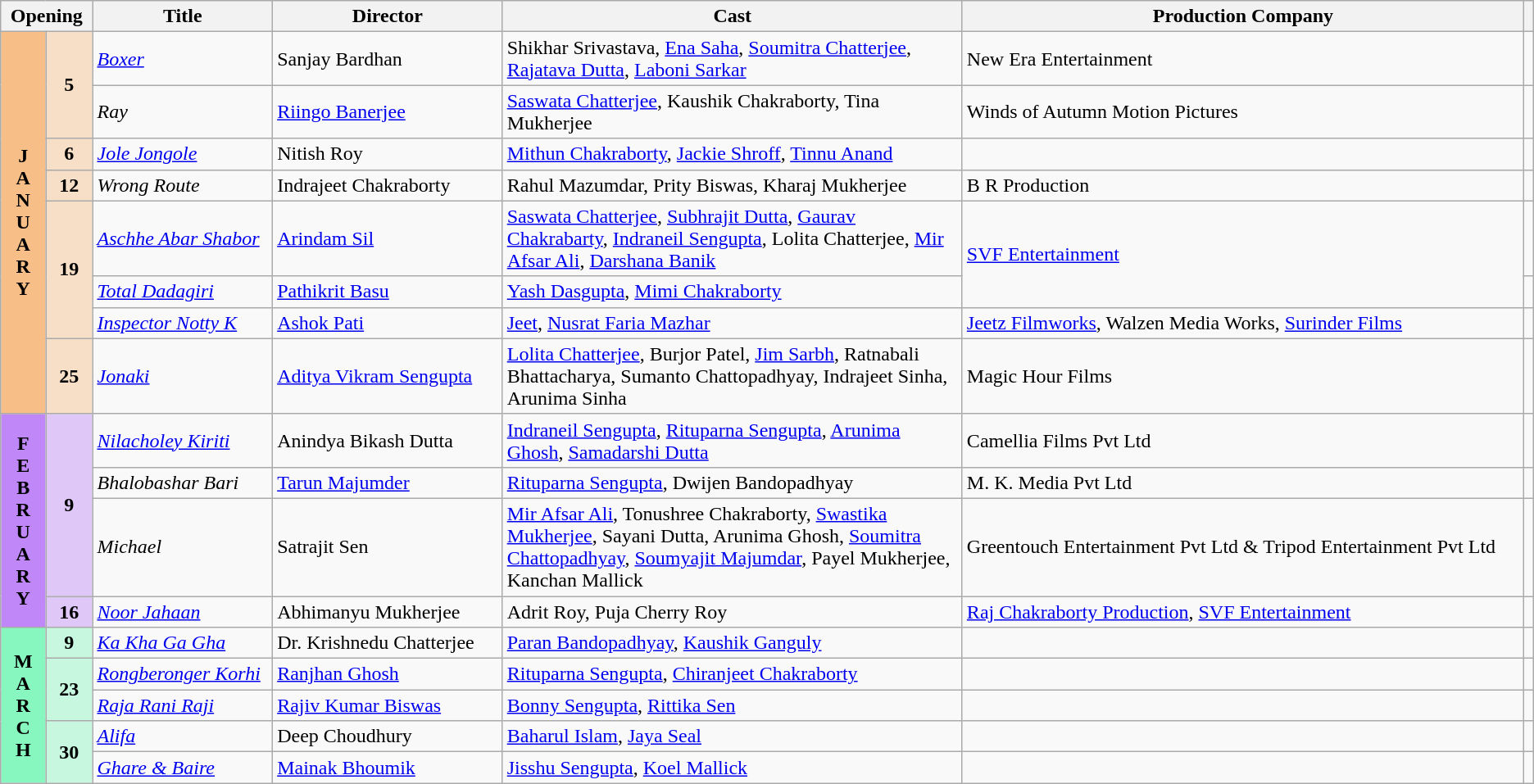<table class="wikitable sortable">
<tr>
<th colspan="2" style="width:6%;">Opening</th>
<th>Title</th>
<th style="width:15%;">Director</th>
<th style="width:30%;">Cast</th>
<th>Production Company</th>
<th></th>
</tr>
<tr>
<th rowspan="8" style="text-align:center; background:#f7bf87">J<br>A<br>N<br>U<br>A<br>R<br>Y</th>
<td rowspan="2" style="text-align:center; background:#f7dfc7"><strong>5</strong></td>
<td><em><a href='#'>Boxer</a></em></td>
<td>Sanjay Bardhan</td>
<td>Shikhar Srivastava, <a href='#'>Ena Saha</a>, <a href='#'>Soumitra Chatterjee</a>, <a href='#'>Rajatava Dutta</a>, <a href='#'>Laboni Sarkar</a></td>
<td>New Era Entertainment</td>
<td></td>
</tr>
<tr>
<td><em>Ray</em></td>
<td><a href='#'>Riingo Banerjee</a></td>
<td><a href='#'>Saswata Chatterjee</a>, Kaushik Chakraborty, Tina Mukherjee</td>
<td>Winds of Autumn Motion Pictures</td>
<td></td>
</tr>
<tr>
<td rowspan="1" style="text-align:center; background:#f7dfc7"><strong>6</strong></td>
<td><em><a href='#'>Jole Jongole</a></em></td>
<td>Nitish Roy</td>
<td><a href='#'>Mithun Chakraborty</a>, <a href='#'>Jackie Shroff</a>, <a href='#'>Tinnu Anand</a></td>
<td></td>
<td></td>
</tr>
<tr>
<td rowspan="1" style="text-align:center; background:#f7dfc7"><strong>12</strong></td>
<td><em>Wrong Route</em></td>
<td>Indrajeet Chakraborty</td>
<td>Rahul Mazumdar, Prity Biswas, Kharaj Mukherjee</td>
<td>B R Production</td>
<td></td>
</tr>
<tr>
<td rowspan="3" style="text-align:center; background:#f7dfc7"><strong>19</strong></td>
<td><em><a href='#'>Aschhe Abar Shabor</a></em></td>
<td><a href='#'>Arindam Sil</a></td>
<td><a href='#'>Saswata Chatterjee</a>, <a href='#'>Subhrajit Dutta</a>, <a href='#'>Gaurav Chakrabarty</a>, <a href='#'>Indraneil Sengupta</a>, Lolita Chatterjee, <a href='#'>Mir Afsar Ali</a>, <a href='#'>Darshana Banik</a></td>
<td rowspan="2"><a href='#'>SVF Entertainment</a></td>
<td></td>
</tr>
<tr>
<td><em><a href='#'>Total Dadagiri</a></em></td>
<td><a href='#'>Pathikrit Basu</a></td>
<td><a href='#'>Yash Dasgupta</a>, <a href='#'>Mimi Chakraborty</a></td>
<td></td>
</tr>
<tr>
<td><em><a href='#'>Inspector Notty K</a></em></td>
<td><a href='#'>Ashok Pati</a></td>
<td><a href='#'>Jeet</a>, <a href='#'>Nusrat Faria Mazhar</a></td>
<td><a href='#'>Jeetz Filmworks</a>, Walzen Media Works, <a href='#'>Surinder Films</a></td>
<td></td>
</tr>
<tr>
<td rowspan="1" style="text-align:center; background:#f7dfc7"><strong>25</strong></td>
<td><em><a href='#'>Jonaki</a></em></td>
<td><a href='#'>Aditya Vikram Sengupta</a></td>
<td><a href='#'>Lolita Chatterjee</a>, Burjor Patel, <a href='#'>Jim Sarbh</a>, Ratnabali Bhattacharya, Sumanto Chattopadhyay, Indrajeet Sinha, Arunima Sinha</td>
<td>Magic Hour Films</td>
<td></td>
</tr>
<tr>
<th rowspan="4" style="text-align:center; background:#bf87f7">F<br>E<br>B<br>R<br>U<br>A<br>R<br>Y</th>
<td rowspan="3" style="text-align:center; background:#dfc7f7"><strong>9</strong></td>
<td><em><a href='#'>Nilacholey Kiriti</a></em></td>
<td>Anindya Bikash Dutta</td>
<td><a href='#'>Indraneil Sengupta</a>, <a href='#'>Rituparna Sengupta</a>, <a href='#'>Arunima Ghosh</a>, <a href='#'>Samadarshi Dutta</a></td>
<td>Camellia Films Pvt Ltd</td>
<td></td>
</tr>
<tr>
<td><em>Bhalobashar Bari</em></td>
<td><a href='#'>Tarun Majumder</a></td>
<td><a href='#'>Rituparna Sengupta</a>, Dwijen Bandopadhyay</td>
<td>M. K. Media Pvt Ltd</td>
<td></td>
</tr>
<tr>
<td><em>Michael</em></td>
<td>Satrajit Sen</td>
<td><a href='#'>Mir Afsar Ali</a>, Tonushree Chakraborty, <a href='#'>Swastika Mukherjee</a>, Sayani Dutta, Arunima Ghosh, <a href='#'>Soumitra Chattopadhyay</a>, <a href='#'>Soumyajit Majumdar</a>, Payel Mukherjee, Kanchan Mallick</td>
<td>Greentouch Entertainment Pvt Ltd & Tripod Entertainment Pvt Ltd</td>
<td></td>
</tr>
<tr>
<td rowspan="1" style="text-align:center; background:#dfc7f7"><strong>16</strong></td>
<td><em><a href='#'>Noor Jahaan</a></em></td>
<td>Abhimanyu Mukherjee</td>
<td>Adrit Roy, Puja Cherry Roy</td>
<td><a href='#'>Raj Chakraborty Production</a>, <a href='#'>SVF Entertainment</a></td>
<td></td>
</tr>
<tr>
<th rowspan="5" style="text-align:center; background:#87f7bf">M<br>A<br>R<br>C<br>H</th>
<td rowspan="1" style="text-align:center; background:#c7f7df"><strong>9</strong></td>
<td><em><a href='#'>Ka Kha Ga Gha</a></em></td>
<td>Dr. Krishnedu Chatterjee</td>
<td><a href='#'>Paran Bandopadhyay</a>, <a href='#'>Kaushik Ganguly</a></td>
<td></td>
<td></td>
</tr>
<tr>
<td rowspan="2" style="text-align:center; background:#c7f7df"><strong>23</strong></td>
<td><em><a href='#'>Rongberonger Korhi</a></em></td>
<td><a href='#'>Ranjhan Ghosh</a></td>
<td><a href='#'>Rituparna Sengupta</a>, <a href='#'>Chiranjeet Chakraborty</a></td>
<td></td>
<td></td>
</tr>
<tr>
<td><em><a href='#'>Raja Rani Raji</a></em></td>
<td><a href='#'>Rajiv Kumar Biswas</a></td>
<td><a href='#'>Bonny Sengupta</a>, <a href='#'>Rittika Sen</a></td>
<td></td>
<td></td>
</tr>
<tr>
<td rowspan="2" style="text-align:center; background:#c7f7df"><strong>30</strong></td>
<td><em><a href='#'>Alifa</a></em></td>
<td>Deep Choudhury</td>
<td><a href='#'>Baharul Islam</a>, <a href='#'>Jaya Seal</a></td>
<td></td>
<td></td>
</tr>
<tr>
<td><em><a href='#'>Ghare & Baire</a></em></td>
<td><a href='#'>Mainak Bhoumik</a></td>
<td><a href='#'>Jisshu Sengupta</a>, <a href='#'>Koel Mallick</a></td>
<td></td>
<td></td>
</tr>
</table>
